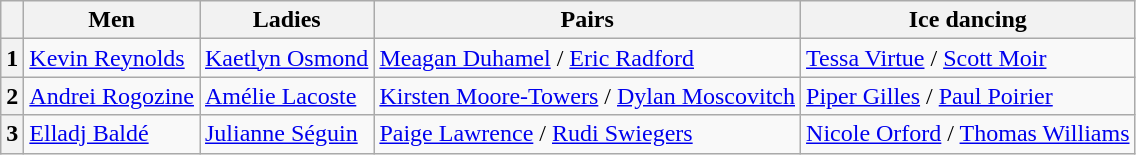<table class="wikitable">
<tr>
<th></th>
<th>Men</th>
<th>Ladies</th>
<th>Pairs</th>
<th>Ice dancing</th>
</tr>
<tr>
<th>1</th>
<td><a href='#'>Kevin Reynolds</a></td>
<td><a href='#'>Kaetlyn Osmond</a></td>
<td><a href='#'>Meagan Duhamel</a> / <a href='#'>Eric Radford</a></td>
<td><a href='#'>Tessa Virtue</a> / <a href='#'>Scott Moir</a></td>
</tr>
<tr>
<th>2</th>
<td><a href='#'>Andrei Rogozine</a></td>
<td><a href='#'>Amélie Lacoste</a></td>
<td><a href='#'>Kirsten Moore-Towers</a> / <a href='#'>Dylan Moscovitch</a></td>
<td><a href='#'>Piper Gilles</a> / <a href='#'>Paul Poirier</a></td>
</tr>
<tr>
<th>3</th>
<td><a href='#'>Elladj Baldé</a></td>
<td><a href='#'>Julianne Séguin</a></td>
<td><a href='#'>Paige Lawrence</a> / <a href='#'>Rudi Swiegers</a></td>
<td><a href='#'>Nicole Orford</a> / <a href='#'>Thomas Williams</a></td>
</tr>
</table>
